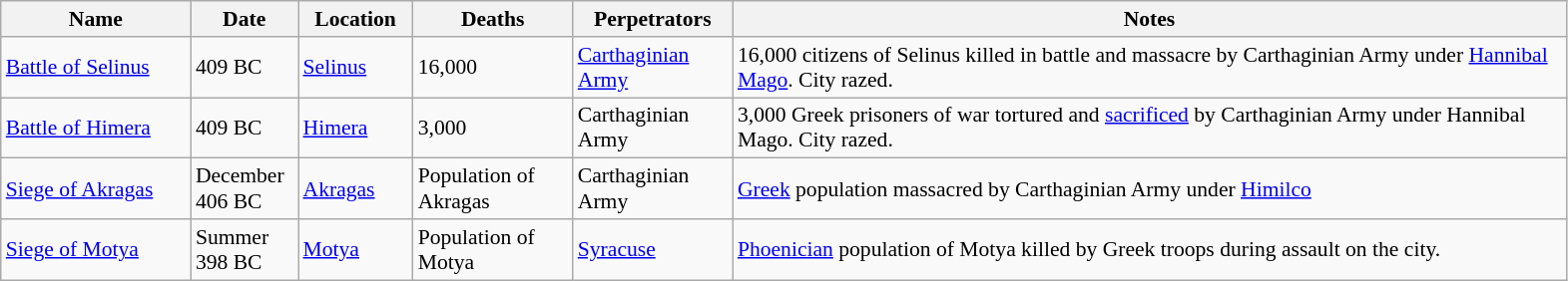<table class="sortable wikitable" style="font-size:90%;">
<tr>
<th style="width:120px;">Name</th>
<th style="width:65px;">Date</th>
<th style="width:70px;">Location</th>
<th style="width:100px;">Deaths</th>
<th style="width:100px;">Perpetrators</th>
<th class="unsortable" style="width:550px;">Notes</th>
</tr>
<tr>
<td><a href='#'>Battle of Selinus</a></td>
<td>409 BC</td>
<td><a href='#'>Selinus</a></td>
<td>16,000</td>
<td><a href='#'>Carthaginian Army</a></td>
<td>16,000 citizens of Selinus killed in battle and massacre by Carthaginian Army under <a href='#'>Hannibal Mago</a>. City razed.</td>
</tr>
<tr>
<td><a href='#'>Battle of Himera</a></td>
<td>409 BC</td>
<td><a href='#'>Himera</a></td>
<td>3,000</td>
<td>Carthaginian Army</td>
<td>3,000 Greek prisoners of war tortured and <a href='#'>sacrificed</a> by Carthaginian Army under Hannibal Mago. City razed.</td>
</tr>
<tr>
<td><a href='#'>Siege of Akragas</a></td>
<td>December 406 BC</td>
<td><a href='#'>Akragas</a></td>
<td>Population of Akragas</td>
<td>Carthaginian Army</td>
<td><a href='#'>Greek</a> population massacred by Carthaginian Army under <a href='#'>Himilco</a></td>
</tr>
<tr>
<td><a href='#'>Siege of Motya</a></td>
<td>Summer 398 BC</td>
<td><a href='#'>Motya</a></td>
<td>Population of Motya</td>
<td><a href='#'>Syracuse</a></td>
<td><a href='#'>Phoenician</a> population of Motya killed by Greek troops during assault on the city.</td>
</tr>
</table>
